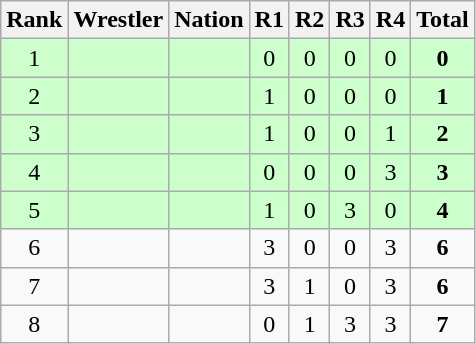<table class="wikitable sortable" style="text-align:center;">
<tr>
<th>Rank</th>
<th>Wrestler</th>
<th>Nation</th>
<th>R1</th>
<th>R2</th>
<th>R3</th>
<th>R4</th>
<th>Total</th>
</tr>
<tr style="background:#cfc;">
<td>1</td>
<td align=left></td>
<td align=left></td>
<td>0</td>
<td>0</td>
<td>0</td>
<td>0</td>
<td><strong>0</strong></td>
</tr>
<tr style="background:#cfc;">
<td>2</td>
<td align=left></td>
<td align=left></td>
<td>1</td>
<td>0</td>
<td>0</td>
<td>0</td>
<td><strong>1</strong></td>
</tr>
<tr style="background:#cfc;">
<td>3</td>
<td align=left></td>
<td align=left></td>
<td>1</td>
<td>0</td>
<td>0</td>
<td>1</td>
<td><strong>2</strong></td>
</tr>
<tr style="background:#cfc;">
<td>4</td>
<td align=left></td>
<td align=left></td>
<td>0</td>
<td>0</td>
<td>0</td>
<td>3</td>
<td><strong>3</strong></td>
</tr>
<tr style="background:#cfc;">
<td>5</td>
<td align=left></td>
<td align=left></td>
<td>1</td>
<td>0</td>
<td>3</td>
<td>0</td>
<td><strong>4</strong></td>
</tr>
<tr>
<td>6</td>
<td align=left></td>
<td align=left></td>
<td>3</td>
<td>0</td>
<td>0</td>
<td>3</td>
<td><strong>6</strong></td>
</tr>
<tr>
<td>7</td>
<td align=left></td>
<td align=left></td>
<td>3</td>
<td>1</td>
<td>0</td>
<td>3</td>
<td><strong>6</strong></td>
</tr>
<tr>
<td>8</td>
<td align=left></td>
<td align=left></td>
<td>0</td>
<td>1</td>
<td>3</td>
<td>3</td>
<td><strong>7</strong></td>
</tr>
</table>
